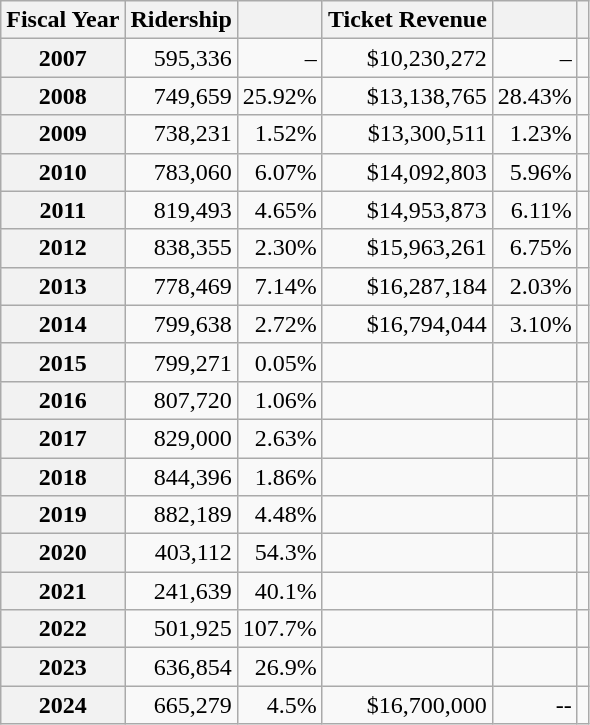<table class="wikitable" style="text-align:right;">
<tr>
<th>Fiscal Year</th>
<th>Ridership</th>
<th></th>
<th>Ticket Revenue</th>
<th></th>
<th></th>
</tr>
<tr>
<th>2007</th>
<td>595,336</td>
<td>–</td>
<td>$10,230,272</td>
<td>–</td>
<td></td>
</tr>
<tr>
<th>2008</th>
<td>749,659</td>
<td>25.92%</td>
<td>$13,138,765</td>
<td>28.43%</td>
<td></td>
</tr>
<tr>
<th>2009</th>
<td>738,231</td>
<td>1.52%</td>
<td>$13,300,511</td>
<td>1.23%</td>
<td></td>
</tr>
<tr>
<th>2010</th>
<td>783,060</td>
<td>6.07%</td>
<td>$14,092,803</td>
<td>5.96%</td>
<td></td>
</tr>
<tr>
<th>2011</th>
<td>819,493</td>
<td>4.65%</td>
<td>$14,953,873</td>
<td>6.11%</td>
<td></td>
</tr>
<tr>
<th>2012</th>
<td>838,355</td>
<td>2.30%</td>
<td>$15,963,261</td>
<td>6.75%</td>
<td></td>
</tr>
<tr>
<th>2013</th>
<td>778,469</td>
<td>7.14%</td>
<td>$16,287,184</td>
<td>2.03%</td>
<td></td>
</tr>
<tr>
<th>2014</th>
<td>799,638</td>
<td>2.72%</td>
<td>$16,794,044</td>
<td>3.10%</td>
<td></td>
</tr>
<tr>
<th>2015</th>
<td>799,271</td>
<td>0.05%</td>
<td></td>
<td></td>
<td></td>
</tr>
<tr>
<th>2016</th>
<td>807,720</td>
<td>1.06%</td>
<td></td>
<td></td>
<td></td>
</tr>
<tr>
<th>2017</th>
<td>829,000</td>
<td>2.63%</td>
<td></td>
<td></td>
<td></td>
</tr>
<tr>
<th>2018</th>
<td>844,396</td>
<td>1.86%</td>
<td></td>
<td></td>
<td></td>
</tr>
<tr>
<th>2019</th>
<td>882,189</td>
<td>4.48%</td>
<td></td>
<td></td>
<td></td>
</tr>
<tr>
<th>2020</th>
<td>403,112</td>
<td>54.3%</td>
<td></td>
<td></td>
<td></td>
</tr>
<tr>
<th>2021</th>
<td>241,639</td>
<td>40.1%</td>
<td></td>
<td></td>
<td></td>
</tr>
<tr>
<th>2022</th>
<td>501,925</td>
<td>107.7%</td>
<td></td>
<td></td>
<td></td>
</tr>
<tr>
<th>2023</th>
<td>636,854</td>
<td>26.9%</td>
<td></td>
<td></td>
<td></td>
</tr>
<tr>
<th>2024</th>
<td>665,279</td>
<td>4.5%</td>
<td>$16,700,000</td>
<td>--</td>
<td></td>
</tr>
</table>
